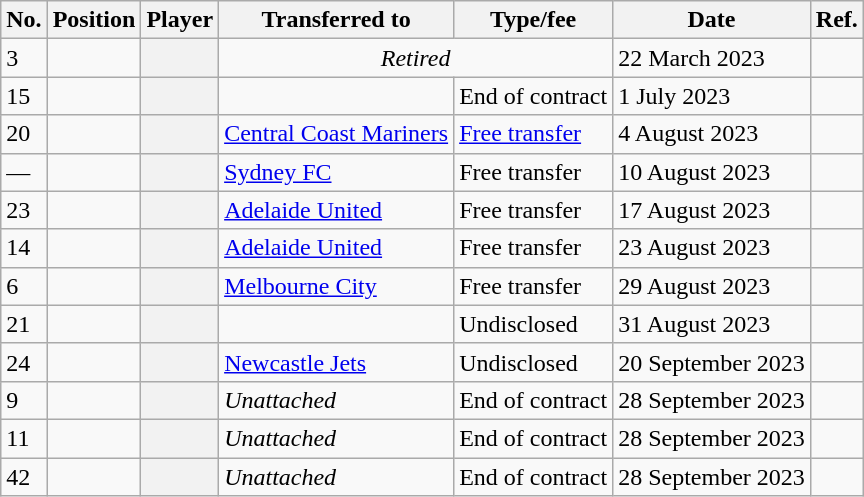<table class="wikitable plainrowheaders sortable" style="text-align:center; text-align:left">
<tr>
<th scope="col">No.</th>
<th scope="col">Position</th>
<th scope="col">Player</th>
<th scope="col">Transferred to</th>
<th scope="col">Type/fee</th>
<th scope="col">Date</th>
<th class="unsortable" scope="col">Ref.</th>
</tr>
<tr>
<td>3</td>
<td></td>
<th scope="row"></th>
<td colspan="2" align="center"><em>Retired</em></td>
<td>22 March 2023</td>
<td></td>
</tr>
<tr>
<td>15</td>
<td></td>
<th scope="row"></th>
<td></td>
<td>End of contract</td>
<td>1 July 2023</td>
<td></td>
</tr>
<tr>
<td>20</td>
<td></td>
<th scope="row"></th>
<td><a href='#'>Central Coast Mariners</a></td>
<td><a href='#'>Free transfer</a></td>
<td>4 August 2023</td>
<td></td>
</tr>
<tr>
<td>—</td>
<td></td>
<th scope="row"></th>
<td><a href='#'>Sydney FC</a></td>
<td>Free transfer</td>
<td>10 August 2023</td>
<td></td>
</tr>
<tr>
<td>23</td>
<td></td>
<th scope="row"></th>
<td><a href='#'>Adelaide United</a></td>
<td>Free transfer</td>
<td>17 August 2023</td>
<td></td>
</tr>
<tr>
<td>14</td>
<td></td>
<th scope="row"></th>
<td><a href='#'>Adelaide United</a></td>
<td>Free transfer</td>
<td>23 August 2023</td>
<td></td>
</tr>
<tr>
<td>6</td>
<td></td>
<th scope="row"></th>
<td><a href='#'>Melbourne City</a></td>
<td>Free transfer</td>
<td>29 August 2023</td>
<td></td>
</tr>
<tr>
<td>21</td>
<td></td>
<th scope="row"></th>
<td></td>
<td>Undisclosed</td>
<td>31 August 2023</td>
<td></td>
</tr>
<tr>
<td>24</td>
<td></td>
<th scope="row"></th>
<td><a href='#'>Newcastle Jets</a></td>
<td>Undisclosed</td>
<td>20 September 2023</td>
<td></td>
</tr>
<tr>
<td>9</td>
<td></td>
<th scope="row"></th>
<td><em>Unattached</em></td>
<td>End of contract</td>
<td>28 September 2023</td>
<td></td>
</tr>
<tr>
<td>11</td>
<td></td>
<th scope="row"></th>
<td><em>Unattached</em></td>
<td>End of contract</td>
<td>28 September 2023</td>
<td></td>
</tr>
<tr>
<td>42</td>
<td></td>
<th scope="row"></th>
<td><em>Unattached</em></td>
<td>End of contract</td>
<td>28 September 2023</td>
<td></td>
</tr>
</table>
